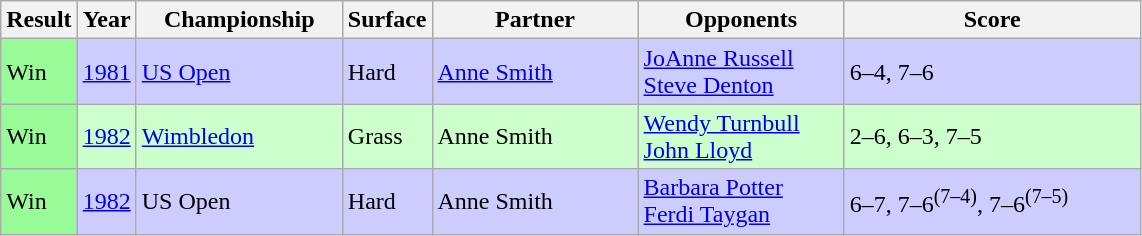<table class="sortable wikitable">
<tr>
<th style="width:40px">Result</th>
<th style="width:30px">Year</th>
<th style="width:130px">Championship</th>
<th style="width:50px">Surface</th>
<th style="width:130px">Partner</th>
<th style="width:130px">Opponents</th>
<th style="width:190px" class="unsortable">Score</th>
</tr>
<tr style="background:#ccf;">
<td style="background:#98fb98;">Win</td>
<td><a href='#'>1981</a></td>
<td><a href='#'>US Open</a></td>
<td>Hard</td>
<td> <a href='#'>Anne Smith</a></td>
<td> <a href='#'>JoAnne Russell</a> <br>  <a href='#'>Steve Denton</a></td>
<td>6–4, 7–6</td>
</tr>
<tr style="background:#cfc;">
<td style="background:#98fb98;">Win</td>
<td><a href='#'>1982</a></td>
<td><a href='#'>Wimbledon</a></td>
<td>Grass</td>
<td> Anne Smith</td>
<td> <a href='#'>Wendy Turnbull</a> <br>  <a href='#'>John Lloyd</a></td>
<td>2–6, 6–3, 7–5</td>
</tr>
<tr style="background:#ccf;">
<td style="background:#98fb98;">Win</td>
<td><a href='#'>1982</a></td>
<td>US Open</td>
<td>Hard</td>
<td> Anne Smith</td>
<td> <a href='#'>Barbara Potter</a> <br>  <a href='#'>Ferdi Taygan</a></td>
<td>6–7, 7–6<sup>(7–4)</sup>, 7–6<sup>(7–5)</sup></td>
</tr>
</table>
